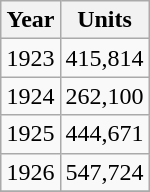<table class="wikitable" style="margin:auto;text-align:center;">
<tr>
<th>Year</th>
<th>Units</th>
</tr>
<tr>
<td>1923</td>
<td>415,814</td>
</tr>
<tr>
<td>1924</td>
<td>262,100</td>
</tr>
<tr>
<td>1925</td>
<td>444,671</td>
</tr>
<tr>
<td>1926</td>
<td>547,724</td>
</tr>
<tr>
</tr>
</table>
